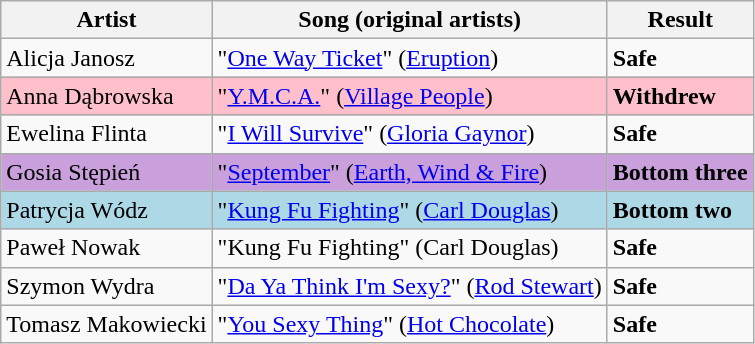<table class=wikitable>
<tr>
<th>Artist</th>
<th>Song (original artists)</th>
<th>Result</th>
</tr>
<tr>
<td>Alicja Janosz</td>
<td>"<a href='#'>One Way Ticket</a>" (<a href='#'>Eruption</a>)</td>
<td><strong>Safe</strong></td>
</tr>
<tr style="background:pink;">
<td>Anna Dąbrowska</td>
<td>"<a href='#'>Y.M.C.A.</a>" (<a href='#'>Village People</a>)</td>
<td><strong>Withdrew</strong></td>
</tr>
<tr>
<td>Ewelina Flinta</td>
<td>"<a href='#'>I Will Survive</a>" (<a href='#'>Gloria Gaynor</a>)</td>
<td><strong>Safe</strong></td>
</tr>
<tr style="background:#C9A0DC">
<td>Gosia Stępień</td>
<td>"<a href='#'>September</a>" (<a href='#'>Earth, Wind & Fire</a>)</td>
<td><strong>Bottom three</strong></td>
</tr>
<tr style="background:lightblue;">
<td>Patrycja Wódz</td>
<td>"<a href='#'>Kung Fu Fighting</a>" (<a href='#'>Carl Douglas</a>)</td>
<td><strong>Bottom two</strong></td>
</tr>
<tr>
<td>Paweł Nowak</td>
<td>"Kung Fu Fighting" (Carl Douglas)</td>
<td><strong>Safe</strong></td>
</tr>
<tr>
<td>Szymon Wydra</td>
<td>"<a href='#'>Da Ya Think I'm Sexy?</a>" (<a href='#'>Rod Stewart</a>)</td>
<td><strong>Safe</strong></td>
</tr>
<tr>
<td>Tomasz Makowiecki</td>
<td>"<a href='#'>You Sexy Thing</a>" (<a href='#'>Hot Chocolate</a>)</td>
<td><strong>Safe</strong></td>
</tr>
</table>
